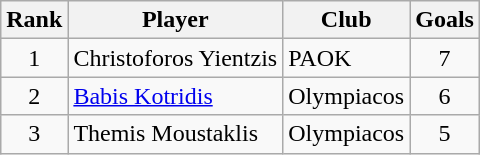<table class="wikitable" style="text-align:center">
<tr>
<th>Rank</th>
<th>Player</th>
<th>Club</th>
<th>Goals</th>
</tr>
<tr>
<td>1</td>
<td align="left"> Christoforos Yientzis</td>
<td align="left">PAOK</td>
<td>7</td>
</tr>
<tr>
<td>2</td>
<td align="left"> <a href='#'>Babis Kotridis</a></td>
<td align="left">Olympiacos</td>
<td>6</td>
</tr>
<tr>
<td>3</td>
<td align="left"> Themis Moustaklis</td>
<td align="left">Olympiacos</td>
<td>5</td>
</tr>
</table>
